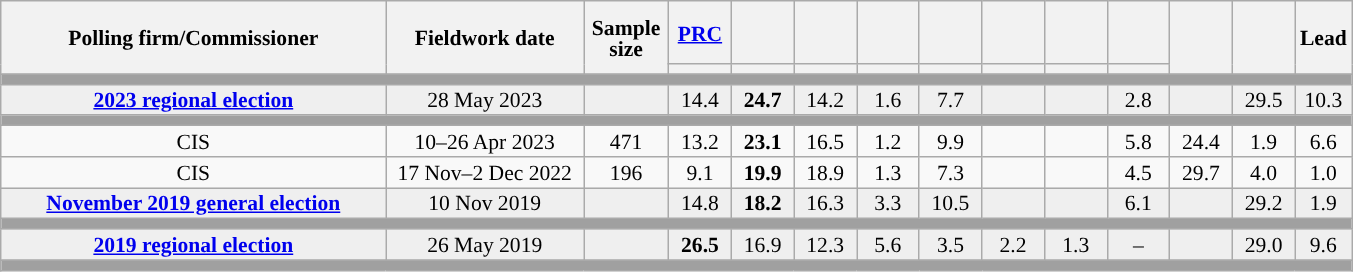<table class="wikitable collapsible collapsed" style="text-align:center; font-size:90%; line-height:14px;">
<tr style="height:42px;">
<th style="width:250px;" rowspan="2">Polling firm/Commissioner</th>
<th style="width:125px;" rowspan="2">Fieldwork date</th>
<th style="width:50px;" rowspan="2">Sample size</th>
<th style="width:35px;"><a href='#'>PRC</a></th>
<th style="width:35px;"></th>
<th style="width:35px;"></th>
<th style="width:35px;"></th>
<th style="width:35px;"></th>
<th style="width:35px;"></th>
<th style="width:35px;"></th>
<th style="width:35px;"></th>
<th style="width:35px;" rowspan="2"></th>
<th style="width:35px;" rowspan="2"></th>
<th style="width:30px;" rowspan="2">Lead</th>
</tr>
<tr>
<th style="color:inherit;background:"></th>
<th style="color:inherit;background:"></th>
<th style="color:inherit;background:"></th>
<th style="color:inherit;background:"></th>
<th style="color:inherit;background:"></th>
<th style="color:inherit;background:"></th>
<th style="color:inherit;background:"></th>
<th style="color:inherit;background:"></th>
</tr>
<tr>
<td colspan="14" style="background:#A0A0A0"></td>
</tr>
<tr style="background:#EFEFEF;">
<td><strong><a href='#'>2023 regional election</a></strong></td>
<td>28 May 2023</td>
<td></td>
<td>14.4</td>
<td><strong>24.7</strong></td>
<td>14.2</td>
<td>1.6</td>
<td>7.7</td>
<td></td>
<td></td>
<td>2.8</td>
<td></td>
<td>29.5</td>
<td style="background:">10.3</td>
</tr>
<tr>
<td colspan="14" style="background:#A0A0A0"></td>
</tr>
<tr>
<td>CIS</td>
<td>10–26 Apr 2023</td>
<td>471</td>
<td>13.2</td>
<td><strong>23.1</strong></td>
<td>16.5</td>
<td>1.2</td>
<td>9.9</td>
<td></td>
<td></td>
<td>5.8</td>
<td>24.4</td>
<td>1.9</td>
<td style="background:">6.6</td>
</tr>
<tr>
<td>CIS</td>
<td>17 Nov–2 Dec 2022</td>
<td>196</td>
<td>9.1</td>
<td><strong>19.9</strong></td>
<td>18.9</td>
<td>1.3</td>
<td>7.3</td>
<td></td>
<td></td>
<td>4.5</td>
<td>29.7</td>
<td>4.0</td>
<td style="background:">1.0</td>
</tr>
<tr style="background:#EFEFEF;">
<td><strong><a href='#'>November 2019 general election</a></strong></td>
<td>10 Nov 2019</td>
<td></td>
<td>14.8</td>
<td><strong>18.2</strong></td>
<td>16.3</td>
<td>3.3</td>
<td>10.5</td>
<td></td>
<td></td>
<td>6.1</td>
<td></td>
<td>29.2</td>
<td style="background:">1.9</td>
</tr>
<tr>
<td colspan="14" style="background:#A0A0A0"></td>
</tr>
<tr style="background:#EFEFEF;">
<td><strong><a href='#'>2019 regional election</a></strong></td>
<td>26 May 2019</td>
<td></td>
<td><strong>26.5</strong></td>
<td>16.9</td>
<td>12.3</td>
<td>5.6</td>
<td>3.5</td>
<td>2.2</td>
<td>1.3</td>
<td>–</td>
<td></td>
<td>29.0</td>
<td style="background:">9.6</td>
</tr>
<tr>
<td colspan="14" style="background:#A0A0A0"></td>
</tr>
</table>
